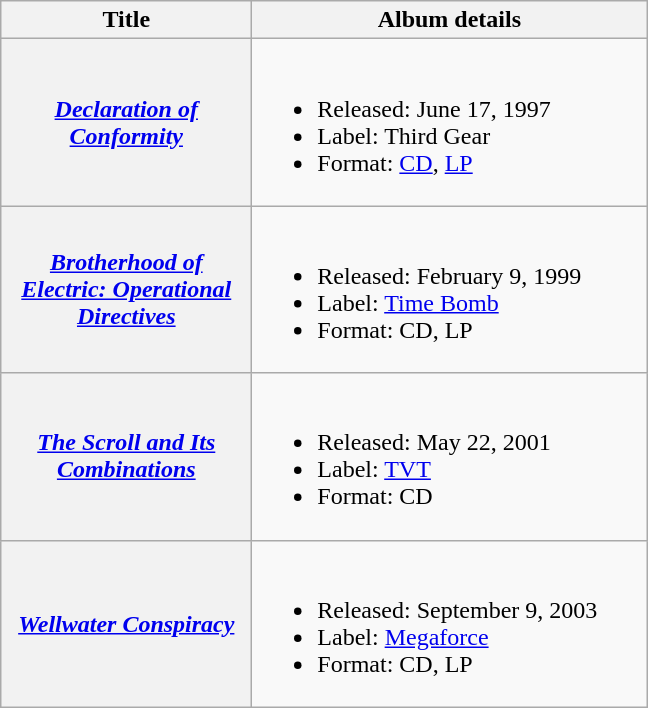<table class ="wikitable plainrowheaders" border="1">
<tr>
<th scope="col" style="width: 10em;">Title</th>
<th scope="col" style="width: 16em;">Album details</th>
</tr>
<tr>
<th scope="row"><em><a href='#'>Declaration of Conformity</a></em></th>
<td><br><ul><li>Released: June 17, 1997</li><li>Label: Third Gear</li><li>Format: <a href='#'>CD</a>, <a href='#'>LP</a></li></ul></td>
</tr>
<tr>
<th scope="row"><em><a href='#'>Brotherhood of Electric: Operational Directives</a></em></th>
<td><br><ul><li>Released: February 9, 1999</li><li>Label: <a href='#'>Time Bomb</a></li><li>Format: CD, LP</li></ul></td>
</tr>
<tr>
<th scope="row"><em><a href='#'>The Scroll and Its Combinations</a></em></th>
<td><br><ul><li>Released: May 22, 2001</li><li>Label: <a href='#'>TVT</a></li><li>Format: CD</li></ul></td>
</tr>
<tr>
<th scope="row"><em><a href='#'>Wellwater Conspiracy</a></em></th>
<td><br><ul><li>Released: September 9, 2003</li><li>Label: <a href='#'>Megaforce</a></li><li>Format: CD, LP</li></ul></td>
</tr>
</table>
